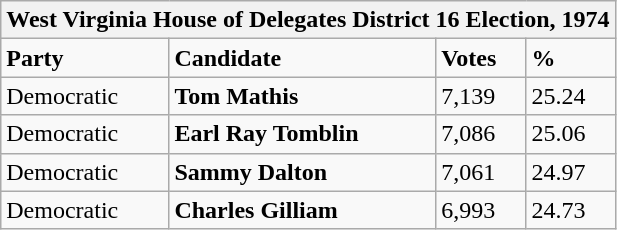<table class="wikitable">
<tr>
<th colspan="4">West Virginia House of Delegates District 16 Election, 1974</th>
</tr>
<tr>
<td><strong>Party</strong></td>
<td><strong>Candidate</strong></td>
<td><strong>Votes</strong></td>
<td><strong>%</strong></td>
</tr>
<tr>
<td>Democratic</td>
<td><strong>Tom Mathis</strong></td>
<td>7,139</td>
<td>25.24</td>
</tr>
<tr>
<td>Democratic</td>
<td><strong>Earl Ray Tomblin</strong></td>
<td>7,086</td>
<td>25.06</td>
</tr>
<tr>
<td>Democratic</td>
<td><strong>Sammy Dalton</strong></td>
<td>7,061</td>
<td>24.97</td>
</tr>
<tr>
<td>Democratic</td>
<td><strong>Charles Gilliam</strong></td>
<td>6,993</td>
<td>24.73</td>
</tr>
</table>
